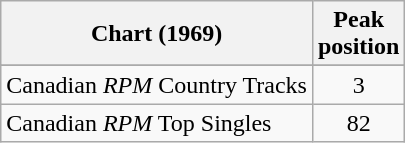<table class="wikitable sortable">
<tr>
<th align="left">Chart (1969)</th>
<th align="center">Peak<br>position</th>
</tr>
<tr>
</tr>
<tr>
</tr>
<tr>
<td align="left">Canadian <em>RPM</em> Country Tracks</td>
<td align="center">3</td>
</tr>
<tr>
<td align="left">Canadian <em>RPM</em> Top Singles</td>
<td align="center">82</td>
</tr>
</table>
